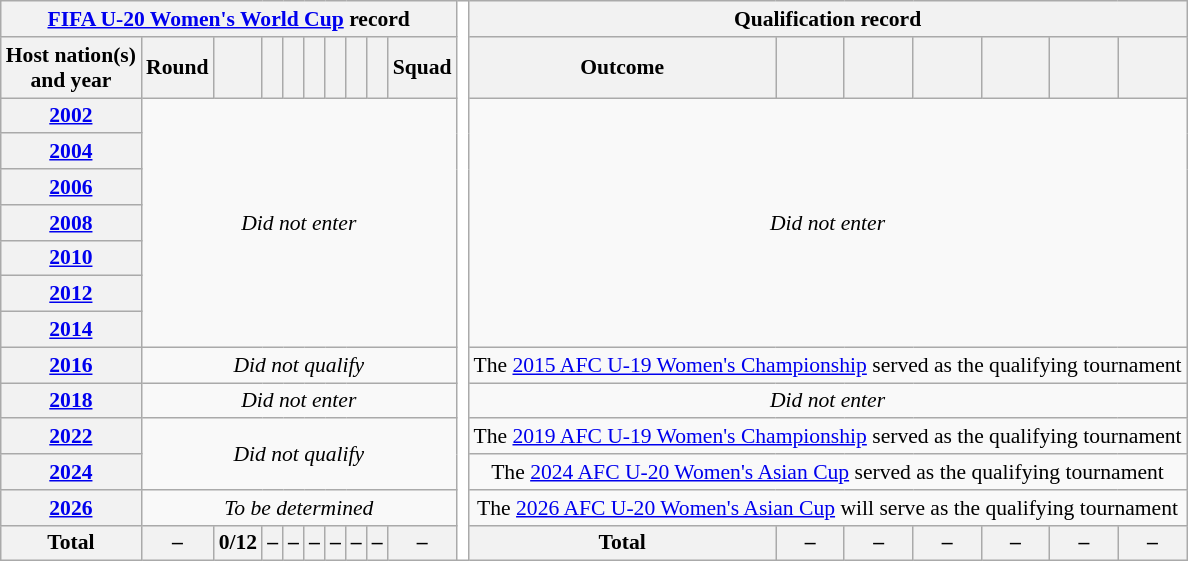<table class="wikitable" style="font-size:90%; text-align:center;">
<tr>
<th colspan=10><a href='#'>FIFA U-20 Women's World Cup</a> record</th>
<th rowspan="16" style="width:1%;background:white"></th>
<th colspan=7>Qualification record</th>
</tr>
<tr>
<th scope="col">Host nation(s)<br>and year</th>
<th scope="col">Round</th>
<th scope="col"></th>
<th scope="col"></th>
<th scope="col"></th>
<th scope="col"></th>
<th scope="col"></th>
<th scope="col"></th>
<th scope="col"></th>
<th scope="col">Squad</th>
<th scope="col">Outcome</th>
<th scope="col"></th>
<th scope="col"></th>
<th scope="col"></th>
<th scope="col"></th>
<th scope="col"></th>
<th scope="col"></th>
</tr>
<tr>
<th scope="row"> <a href='#'>2002</a></th>
<td colspan="9" rowspan="7"><em>Did not enter</em></td>
<td colspan="7" rowspan="7"><em>Did not enter</em></td>
</tr>
<tr>
<th scope="row"> <a href='#'>2004</a></th>
</tr>
<tr>
<th scope="row"> <a href='#'>2006</a></th>
</tr>
<tr>
<th scope="row"> <a href='#'>2008</a></th>
</tr>
<tr>
<th scope="row"> <a href='#'>2010</a></th>
</tr>
<tr>
<th scope="row"> <a href='#'>2012</a></th>
</tr>
<tr>
<th scope="row"> <a href='#'>2014</a></th>
</tr>
<tr>
<th scope="row"> <a href='#'>2016</a></th>
<td colspan="9"><em>Did not qualify</em></td>
<td colspan="7">The <a href='#'>2015 AFC U-19 Women's Championship</a> served as the qualifying tournament</td>
</tr>
<tr>
<th scope="row"> <a href='#'>2018</a></th>
<td colspan="9"><em>Did not enter</em></td>
<td colspan="7"><em>Did not enter</em></td>
</tr>
<tr>
<th scope="row"> <a href='#'>2022</a></th>
<td colspan="9" rowspan="2"><em>Did not qualify</em></td>
<td colspan="7">The <a href='#'>2019 AFC U-19 Women's Championship</a> served as the qualifying tournament</td>
</tr>
<tr>
<th scope="row"> <a href='#'>2024</a></th>
<td colspan="7">The <a href='#'>2024 AFC U-20 Women's Asian Cup</a> served as the qualifying tournament</td>
</tr>
<tr>
<th scope="row"> <a href='#'>2026</a></th>
<td colspan="9"><em>To be determined</em></td>
<td colspan="7">The <a href='#'>2026 AFC U-20 Women's Asian Cup</a> will serve as the qualifying tournament</td>
</tr>
<tr>
<th>Total</th>
<th>–</th>
<th>0/12</th>
<th>–</th>
<th>–</th>
<th>–</th>
<th>–</th>
<th>–</th>
<th>–</th>
<th>–</th>
<th>Total</th>
<th>–</th>
<th>–</th>
<th>–</th>
<th>–</th>
<th>–</th>
<th>–</th>
</tr>
</table>
